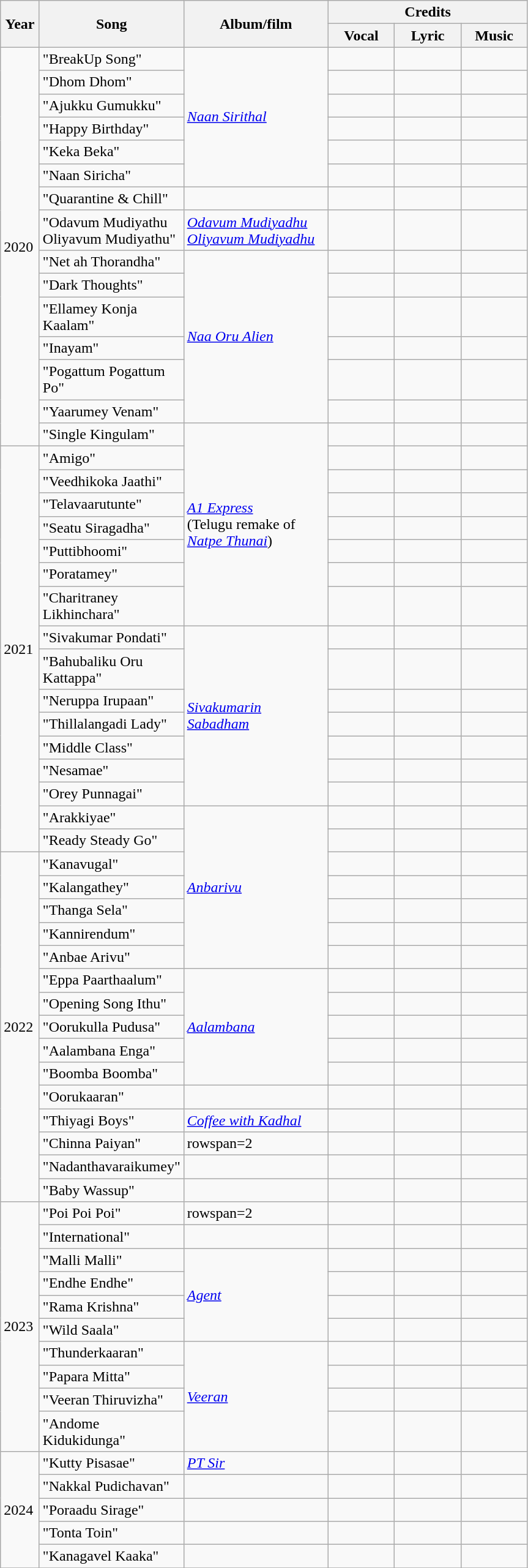<table class="wikitable sortable">
<tr>
<th rowspan="2" style="width:35px;">Year</th>
<th rowspan="2" style="width:35px;">Song</th>
<th rowspan="2" style="width:150px;">Album/film</th>
<th colspan="3" style="width:195px;">Credits</th>
</tr>
<tr>
<th style="width:65px;">Vocal</th>
<th width=65>Lyric</th>
<th width=65>Music</th>
</tr>
<tr>
<td rowspan=15>2020</td>
<td>"BreakUp Song"</td>
<td rowspan=6><em><a href='#'>Naan Sirithal</a></em></td>
<td style="text-align:center;"></td>
<td style="text-align:center;"></td>
<td style="text-align:center;"></td>
</tr>
<tr>
<td>"Dhom Dhom"</td>
<td style="text-align:center;"></td>
<td style="text-align:center;"></td>
<td style="text-align:center;"></td>
</tr>
<tr>
<td>"Ajukku Gumukku"</td>
<td style="text-align:center;"></td>
<td style="text-align:center;"></td>
<td style="text-align:center;"></td>
</tr>
<tr>
<td>"Happy Birthday"</td>
<td style="text-align:center;"></td>
<td style="text-align:center;"></td>
<td style="text-align:center;"></td>
</tr>
<tr>
<td>"Keka Beka"</td>
<td style="text-align:center;"></td>
<td style="text-align:center;"></td>
<td style="text-align:center;"></td>
</tr>
<tr>
<td>"Naan Siricha"</td>
<td style="text-align:center;"></td>
<td style="text-align:center;"></td>
<td style="text-align:center;"></td>
</tr>
<tr>
<td>"Quarantine & Chill"</td>
<td></td>
<td style="text-align:center;"></td>
<td style="text-align:center;"></td>
<td style="text-align:center;"></td>
</tr>
<tr>
<td>"Odavum Mudiyathu Oliyavum Mudiyathu"</td>
<td><em><a href='#'>Odavum Mudiyadhu Oliyavum Mudiyadhu</a></em></td>
<td style="text-align:center;"></td>
<td style="text-align:center;"></td>
<td style="text-align:center;"></td>
</tr>
<tr>
<td>"Net ah Thorandha"</td>
<td rowspan=6><em><a href='#'>Naa Oru Alien</a></em></td>
<td style="text-align:center;"></td>
<td style="text-align:center;"></td>
<td style="text-align:center;"></td>
</tr>
<tr>
<td>"Dark Thoughts"</td>
<td style="text-align:center;"></td>
<td style="text-align:center;"></td>
<td style="text-align:center;"></td>
</tr>
<tr>
<td>"Ellamey Konja Kaalam"</td>
<td style="text-align:center;"></td>
<td style="text-align:center;"></td>
<td style="text-align:center;"></td>
</tr>
<tr>
<td>"Inayam"</td>
<td style="text-align:center;"></td>
<td style="text-align:center;"></td>
<td style="text-align:center;"></td>
</tr>
<tr>
<td>"Pogattum Pogattum Po"</td>
<td style="text-align:center;"></td>
<td style="text-align:center;"></td>
<td style="text-align:center;"></td>
</tr>
<tr>
<td>"Yaarumey Venam"</td>
<td style="text-align:center;"></td>
<td style="text-align:center;"></td>
<td style="text-align:center;"></td>
</tr>
<tr>
<td>"Single Kingulam"</td>
<td rowspan=8><em><a href='#'>A1 Express</a></em><br>(Telugu remake of <em><a href='#'>Natpe Thunai</a></em>)</td>
<td style="text-align:center;"></td>
<td style="text-align:center;"></td>
<td style="text-align:center;"></td>
</tr>
<tr>
<td rowspan=16>2021</td>
<td>"Amigo"</td>
<td style="text-align:center;"></td>
<td style="text-align:center;"></td>
<td style="text-align:center;"></td>
</tr>
<tr>
<td>"Veedhikoka Jaathi"</td>
<td style="text-align:center;"></td>
<td style="text-align:center;"></td>
<td style="text-align:center;"></td>
</tr>
<tr>
<td>"Telavaarutunte"</td>
<td style="text-align:center;"></td>
<td style="text-align:center;"></td>
<td style="text-align:center;"></td>
</tr>
<tr>
<td>"Seatu Siragadha"</td>
<td style="text-align:center;"></td>
<td style="text-align:center;"></td>
<td style="text-align:center;"></td>
</tr>
<tr>
<td>"Puttibhoomi"</td>
<td style="text-align:center;"></td>
<td style="text-align:center;"></td>
<td style="text-align:center;"></td>
</tr>
<tr>
<td>"Poratamey"</td>
<td style="text-align:center;"></td>
<td style="text-align:center;"></td>
<td style="text-align:center;"></td>
</tr>
<tr>
<td>"Charitraney Likhinchara"</td>
<td style="text-align:center;"></td>
<td style="text-align:center;"></td>
<td style="text-align:center;"></td>
</tr>
<tr>
<td>"Sivakumar Pondati"</td>
<td rowspan=7><em><a href='#'>Sivakumarin Sabadham</a></em></td>
<td style="text-align:center;"></td>
<td style="text-align:center;"></td>
<td style="text-align:center;"></td>
</tr>
<tr>
<td>"Bahubaliku Oru Kattappa"</td>
<td style="text-align:center;"></td>
<td style="text-align:center;"></td>
<td style="text-align:center;"></td>
</tr>
<tr>
<td>"Neruppa Irupaan"</td>
<td style="text-align:center;"></td>
<td style="text-align:center;"></td>
<td style="text-align:center;"></td>
</tr>
<tr>
<td>"Thillalangadi Lady"</td>
<td style="text-align:center;"></td>
<td style="text-align:center;"></td>
<td style="text-align:center;"></td>
</tr>
<tr>
<td>"Middle Class"</td>
<td style="text-align:center;"></td>
<td style="text-align:center;"></td>
<td style="text-align:center;"></td>
</tr>
<tr>
<td>"Nesamae"</td>
<td style="text-align:center;"></td>
<td style="text-align:center;"></td>
<td style="text-align:center;"></td>
</tr>
<tr>
<td>"Orey Punnagai"</td>
<td style="text-align:center;"></td>
<td style="text-align:center;"></td>
<td style="text-align:center;"></td>
</tr>
<tr>
<td>"Arakkiyae"</td>
<td rowspan=7><em><a href='#'>Anbarivu</a></em></td>
<td style="text-align:center;"></td>
<td style="text-align:center;"></td>
<td style="text-align:center;"></td>
</tr>
<tr>
<td>"Ready Steady Go"</td>
<td style="text-align:center;"></td>
<td style="text-align:center;"></td>
<td style="text-align:center;"></td>
</tr>
<tr>
<td rowspan="15">2022</td>
<td>"Kanavugal"</td>
<td style="text-align:center;"></td>
<td style="text-align:center;"></td>
<td style="text-align:center;"></td>
</tr>
<tr>
<td>"Kalangathey"</td>
<td style="text-align:center;"></td>
<td style="text-align:center;"></td>
<td style="text-align:center;"></td>
</tr>
<tr>
<td>"Thanga Sela"</td>
<td style="text-align:center;"></td>
<td style="text-align:center;"></td>
<td style="text-align:center;"></td>
</tr>
<tr>
<td>"Kannirendum"</td>
<td style="text-align:center;"></td>
<td style="text-align:center;"></td>
<td style="text-align:center;"></td>
</tr>
<tr>
<td>"Anbae Arivu"</td>
<td style="text-align:center;"></td>
<td style="text-align:center;"></td>
<td style="text-align:center;"></td>
</tr>
<tr>
<td>"Eppa Paarthaalum"</td>
<td rowspan=5><em><a href='#'>Aalambana</a></em></td>
<td style="text-align:center;"></td>
<td style="text-align:center;"></td>
<td style="text-align:center;"></td>
</tr>
<tr>
<td>"Opening Song Ithu"</td>
<td style="text-align:center;"></td>
<td style="text-align:center;"></td>
<td style="text-align:center;"></td>
</tr>
<tr>
<td>"Oorukulla Pudusa"</td>
<td style="text-align:center;"></td>
<td style="text-align:center;"></td>
<td style="text-align:center;"></td>
</tr>
<tr>
<td>"Aalambana Enga"</td>
<td style="text-align:center;"></td>
<td style="text-align:center;"></td>
<td style="text-align:center;"></td>
</tr>
<tr>
<td>"Boomba Boomba"</td>
<td style="text-align:center;"></td>
<td style="text-align:center;"></td>
<td style="text-align:center;"></td>
</tr>
<tr>
<td>"Oorukaaran"</td>
<td></td>
<td style="text-align:center;"></td>
<td style="text-align:center;"></td>
<td style="text-align:center;"></td>
</tr>
<tr>
<td>"Thiyagi Boys"</td>
<td><em><a href='#'>Coffee with Kadhal</a></em></td>
<td style="text-align:center;"></td>
<td style="text-align:center;"></td>
<td style="text-align:center;"></td>
</tr>
<tr>
<td>"Chinna Paiyan"</td>
<td>rowspan=2 </td>
<td style="text-align:center;"></td>
<td style="text-align:center;"></td>
<td style="text-align:center;"></td>
</tr>
<tr>
<td>"Nadanthavaraikumey"</td>
<td style="text-align:center;"></td>
<td style="text-align:center;"></td>
<td style="text-align:center;"></td>
</tr>
<tr>
<td>"Baby Wassup"</td>
<td></td>
<td style="text-align:center;"></td>
<td style="text-align:center;"></td>
<td style="text-align:center;"></td>
</tr>
<tr>
<td rowspan=10>2023</td>
<td>"Poi Poi Poi"</td>
<td>rowspan=2 </td>
<td style="text-align:center;"></td>
<td style="text-align:center;"></td>
<td style="text-align:center;"></td>
</tr>
<tr>
<td>"International"</td>
<td style="text-align:center;"></td>
<td style="text-align:center;"></td>
<td style="text-align:center;"></td>
</tr>
<tr>
<td>"Malli Malli"</td>
<td rowspan=4><em><a href='#'>Agent</a></em></td>
<td style="text-align:center;"></td>
<td style="text-align:center;"></td>
<td style="text-align:center;"></td>
</tr>
<tr>
<td>"Endhe Endhe"</td>
<td style="text-align:center;"></td>
<td style="text-align:center;"></td>
<td style="text-align:center;"></td>
</tr>
<tr>
<td>"Rama Krishna"</td>
<td style="text-align:center;"></td>
<td style="text-align:center;"></td>
<td style="text-align:center;"></td>
</tr>
<tr>
<td>"Wild Saala"</td>
<td style="text-align:center;"></td>
<td style="text-align:center;"></td>
<td style="text-align:center;"></td>
</tr>
<tr>
<td>"Thunderkaaran"</td>
<td rowspan=4><em><a href='#'>Veeran</a></em></td>
<td style="text-align:center;"></td>
<td style="text-align:center;"></td>
<td style="text-align:center;"></td>
</tr>
<tr>
<td>"Papara Mitta"</td>
<td style="text-align:center;"></td>
<td style="text-align:center;"></td>
<td style="text-align:center;"></td>
</tr>
<tr>
<td>"Veeran Thiruvizha"</td>
<td style="text-align:center;"></td>
<td style="text-align:center;"></td>
<td style="text-align:center;"></td>
</tr>
<tr>
<td>"Andome Kidukidunga"</td>
<td style="text-align:center;"></td>
<td style="text-align:center;"></td>
<td style="text-align:center;"></td>
</tr>
<tr>
<td rowspan=5>2024</td>
<td>"Kutty Pisasae"</td>
<td><em><a href='#'>PT Sir</a></em></td>
<td style="text-align:center;"></td>
<td style="text-align:center;"></td>
<td style="text-align:center;"></td>
</tr>
<tr>
<td>"Nakkal Pudichavan"</td>
<td style="text-align:center;"></td>
<td style="text-align:center;"></td>
<td style="text-align:center;"></td>
<td></td>
</tr>
<tr>
<td>"Poraadu Sirage"</td>
<td style="text-align:center;"></td>
<td style="text-align:center;"></td>
<td style="text-align:center;"></td>
<td></td>
</tr>
<tr>
<td>"Tonta Toin"</td>
<td style="text-align:center;"></td>
<td style="text-align:center;"></td>
<td style="text-align:center;"></td>
<td></td>
</tr>
<tr>
<td>"Kanagavel Kaaka"</td>
<td style="text-align:center;"></td>
<td style="text-align:center;"></td>
<td style="text-align:center;"></td>
<td></td>
</tr>
<tr>
</tr>
</table>
